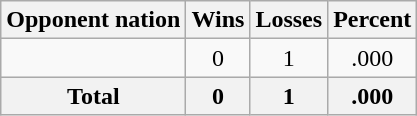<table class=wikitable>
<tr>
<th>Opponent nation</th>
<th>Wins</th>
<th>Losses</th>
<th>Percent</th>
</tr>
<tr align=center>
<td align=left></td>
<td>0</td>
<td>1</td>
<td>.000</td>
</tr>
<tr>
<th>Total</th>
<th>0</th>
<th>1</th>
<th>.000</th>
</tr>
</table>
